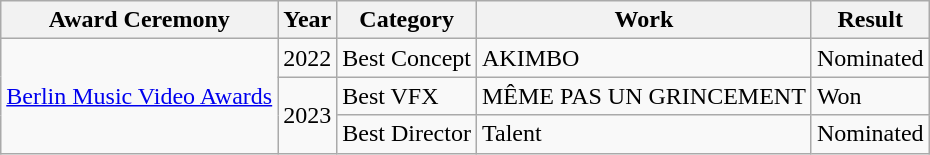<table class="wikitable">
<tr>
<th>Award Ceremony</th>
<th>Year</th>
<th>Category</th>
<th>Work</th>
<th>Result</th>
</tr>
<tr>
<td rowspan="3"><a href='#'>Berlin Music Video Awards</a></td>
<td>2022</td>
<td>Best Concept</td>
<td>AKIMBO</td>
<td>Nominated</td>
</tr>
<tr>
<td rowspan="2">2023</td>
<td>Best VFX</td>
<td>MÊME PAS UN GRINCEMENT</td>
<td>Won</td>
</tr>
<tr>
<td>Best Director</td>
<td>Talent</td>
<td>Nominated</td>
</tr>
</table>
